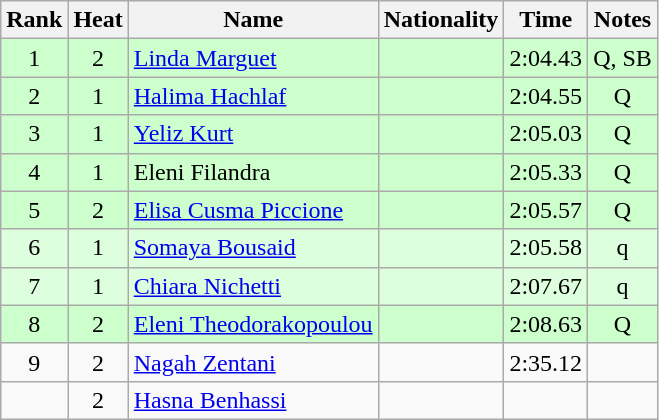<table class="wikitable sortable" style="text-align:center">
<tr>
<th>Rank</th>
<th>Heat</th>
<th>Name</th>
<th>Nationality</th>
<th>Time</th>
<th>Notes</th>
</tr>
<tr bgcolor=ccffcc>
<td>1</td>
<td>2</td>
<td align=left><a href='#'>Linda Marguet</a></td>
<td align=left></td>
<td>2:04.43</td>
<td>Q, SB</td>
</tr>
<tr bgcolor=ccffcc>
<td>2</td>
<td>1</td>
<td align=left><a href='#'>Halima Hachlaf</a></td>
<td align=left></td>
<td>2:04.55</td>
<td>Q</td>
</tr>
<tr bgcolor=ccffcc>
<td>3</td>
<td>1</td>
<td align=left><a href='#'>Yeliz Kurt</a></td>
<td align=left></td>
<td>2:05.03</td>
<td>Q</td>
</tr>
<tr bgcolor=ccffcc>
<td>4</td>
<td>1</td>
<td align=left>Eleni Filandra</td>
<td align=left></td>
<td>2:05.33</td>
<td>Q</td>
</tr>
<tr bgcolor=ccffcc>
<td>5</td>
<td>2</td>
<td align=left><a href='#'>Elisa Cusma Piccione</a></td>
<td align=left></td>
<td>2:05.57</td>
<td>Q</td>
</tr>
<tr bgcolor=ddffdd>
<td>6</td>
<td>1</td>
<td align=left><a href='#'>Somaya Bousaid</a></td>
<td align=left></td>
<td>2:05.58</td>
<td>q</td>
</tr>
<tr bgcolor=ddffdd>
<td>7</td>
<td>1</td>
<td align=left><a href='#'>Chiara Nichetti</a></td>
<td align=left></td>
<td>2:07.67</td>
<td>q</td>
</tr>
<tr bgcolor=ccffcc>
<td>8</td>
<td>2</td>
<td align=left><a href='#'>Eleni Theodorakopoulou</a></td>
<td align=left></td>
<td>2:08.63</td>
<td>Q</td>
</tr>
<tr>
<td>9</td>
<td>2</td>
<td align=left><a href='#'>Nagah Zentani</a></td>
<td align=left></td>
<td>2:35.12</td>
<td></td>
</tr>
<tr>
<td></td>
<td>2</td>
<td align=left><a href='#'>Hasna Benhassi</a></td>
<td align=left></td>
<td></td>
<td></td>
</tr>
</table>
